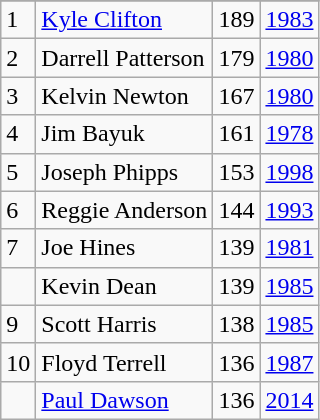<table class="wikitable">
<tr>
</tr>
<tr>
<td>1</td>
<td><a href='#'>Kyle Clifton</a></td>
<td>189</td>
<td><a href='#'>1983</a></td>
</tr>
<tr>
<td>2</td>
<td>Darrell Patterson</td>
<td>179</td>
<td><a href='#'>1980</a></td>
</tr>
<tr>
<td>3</td>
<td>Kelvin Newton</td>
<td>167</td>
<td><a href='#'>1980</a></td>
</tr>
<tr>
<td>4</td>
<td>Jim Bayuk</td>
<td>161</td>
<td><a href='#'>1978</a></td>
</tr>
<tr>
<td>5</td>
<td>Joseph Phipps</td>
<td>153</td>
<td><a href='#'>1998</a></td>
</tr>
<tr>
<td>6</td>
<td>Reggie Anderson</td>
<td>144</td>
<td><a href='#'>1993</a></td>
</tr>
<tr>
<td>7</td>
<td>Joe Hines</td>
<td>139</td>
<td><a href='#'>1981</a></td>
</tr>
<tr>
<td></td>
<td>Kevin Dean</td>
<td>139</td>
<td><a href='#'>1985</a></td>
</tr>
<tr>
<td>9</td>
<td>Scott Harris</td>
<td>138</td>
<td><a href='#'>1985</a></td>
</tr>
<tr>
<td>10</td>
<td>Floyd Terrell</td>
<td>136</td>
<td><a href='#'>1987</a></td>
</tr>
<tr>
<td></td>
<td><a href='#'>Paul Dawson</a></td>
<td>136</td>
<td><a href='#'>2014</a></td>
</tr>
</table>
